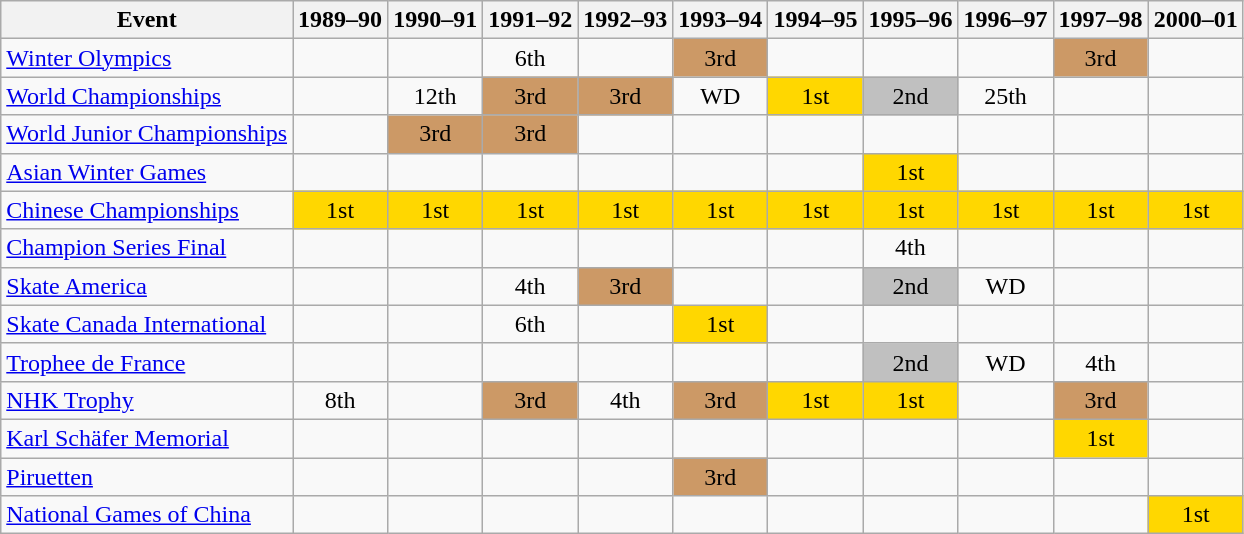<table class="wikitable">
<tr>
<th>Event</th>
<th>1989–90</th>
<th>1990–91</th>
<th>1991–92</th>
<th>1992–93</th>
<th>1993–94</th>
<th>1994–95</th>
<th>1995–96</th>
<th>1996–97</th>
<th>1997–98</th>
<th>2000–01</th>
</tr>
<tr>
<td><a href='#'>Winter Olympics</a></td>
<td></td>
<td></td>
<td align="center">6th</td>
<td></td>
<td align="center" bgcolor="cc9966">3rd</td>
<td></td>
<td></td>
<td></td>
<td align="center" bgcolor="cc9966">3rd</td>
<td></td>
</tr>
<tr>
<td><a href='#'>World Championships</a></td>
<td></td>
<td align="center">12th</td>
<td align="center" bgcolor="cc9966">3rd</td>
<td align="center" bgcolor="cc9966">3rd</td>
<td align="center">WD</td>
<td align="center" bgcolor="gold">1st</td>
<td align="center" bgcolor="silver">2nd</td>
<td align="center">25th</td>
<td></td>
<td></td>
</tr>
<tr>
<td><a href='#'>World Junior Championships</a></td>
<td></td>
<td align="center" bgcolor="cc9966">3rd</td>
<td align="center" bgcolor="cc9966">3rd</td>
<td></td>
<td></td>
<td></td>
<td></td>
<td></td>
<td></td>
<td></td>
</tr>
<tr>
<td><a href='#'>Asian Winter Games</a></td>
<td></td>
<td></td>
<td></td>
<td></td>
<td></td>
<td></td>
<td align="center" bgcolor="gold">1st</td>
<td></td>
<td></td>
<td></td>
</tr>
<tr>
<td><a href='#'>Chinese Championships</a></td>
<td align="center" bgcolor="gold">1st</td>
<td align="center" bgcolor="gold">1st</td>
<td align="center" bgcolor="gold">1st</td>
<td align="center" bgcolor="gold">1st</td>
<td align="center" bgcolor="gold">1st</td>
<td align="center" bgcolor="gold">1st</td>
<td align="center" bgcolor="gold">1st</td>
<td align="center" bgcolor="gold">1st</td>
<td align="center" bgcolor="gold">1st</td>
<td align="center" bgcolor="gold">1st</td>
</tr>
<tr>
<td><a href='#'>Champion Series Final</a></td>
<td></td>
<td></td>
<td></td>
<td></td>
<td></td>
<td></td>
<td align="center">4th</td>
<td></td>
<td></td>
<td></td>
</tr>
<tr>
<td><a href='#'>Skate America</a></td>
<td></td>
<td></td>
<td align="center">4th</td>
<td align="center" bgcolor="cc9966">3rd</td>
<td></td>
<td></td>
<td align="center" bgcolor="silver">2nd</td>
<td align="center">WD</td>
<td></td>
<td></td>
</tr>
<tr>
<td><a href='#'>Skate Canada International</a></td>
<td></td>
<td></td>
<td align="center">6th</td>
<td></td>
<td align="center" bgcolor="gold">1st</td>
<td></td>
<td></td>
<td></td>
<td></td>
<td></td>
</tr>
<tr>
<td><a href='#'>Trophee de France</a></td>
<td></td>
<td></td>
<td></td>
<td></td>
<td></td>
<td></td>
<td align="center" bgcolor="silver">2nd</td>
<td align="center">WD</td>
<td align="center">4th</td>
<td></td>
</tr>
<tr>
<td><a href='#'>NHK Trophy</a></td>
<td align="center">8th</td>
<td></td>
<td align="center" bgcolor="cc9966">3rd</td>
<td align="center">4th</td>
<td align="center" bgcolor="cc9966">3rd</td>
<td align="center" bgcolor="gold">1st</td>
<td align="center" bgcolor="gold">1st</td>
<td></td>
<td align="center" bgcolor="cc9966">3rd</td>
<td></td>
</tr>
<tr>
<td><a href='#'>Karl Schäfer Memorial</a></td>
<td></td>
<td></td>
<td></td>
<td></td>
<td></td>
<td></td>
<td></td>
<td></td>
<td align="center" bgcolor="gold">1st</td>
<td></td>
</tr>
<tr>
<td><a href='#'>Piruetten</a></td>
<td></td>
<td></td>
<td></td>
<td></td>
<td align="center" bgcolor="cc9966">3rd</td>
<td></td>
<td></td>
<td></td>
<td></td>
<td></td>
</tr>
<tr>
<td><a href='#'>National Games of China</a></td>
<td></td>
<td></td>
<td></td>
<td></td>
<td></td>
<td></td>
<td></td>
<td></td>
<td></td>
<td align="center" bgcolor="gold">1st</td>
</tr>
</table>
